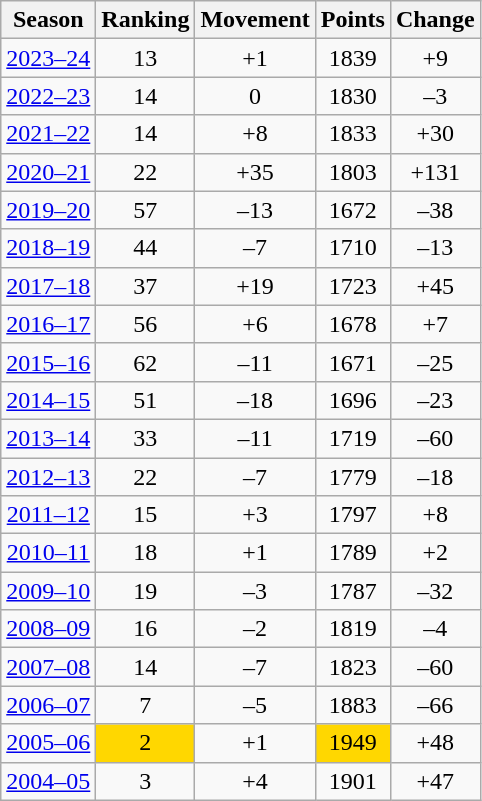<table class="wikitable plainrowheaders sortable" style="text-align: center;">
<tr>
<th>Season</th>
<th>Ranking</th>
<th>Movement</th>
<th>Points</th>
<th>Change</th>
</tr>
<tr>
<td><a href='#'>2023–24</a></td>
<td>13</td>
<td> +1</td>
<td>1839</td>
<td> +9</td>
</tr>
<tr>
<td><a href='#'>2022–23</a></td>
<td>14</td>
<td>0</td>
<td>1830</td>
<td> –3</td>
</tr>
<tr>
<td><a href='#'>2021–22</a></td>
<td>14</td>
<td> +8</td>
<td>1833</td>
<td> +30</td>
</tr>
<tr>
<td><a href='#'>2020–21</a></td>
<td>22</td>
<td> +35</td>
<td>1803</td>
<td> +131</td>
</tr>
<tr>
<td><a href='#'>2019–20</a></td>
<td>57</td>
<td> –13</td>
<td>1672</td>
<td> –38</td>
</tr>
<tr>
<td><a href='#'>2018–19</a></td>
<td>44</td>
<td> –7</td>
<td>1710</td>
<td> –13</td>
</tr>
<tr>
<td><a href='#'>2017–18</a></td>
<td>37</td>
<td> +19</td>
<td>1723</td>
<td> +45</td>
</tr>
<tr>
<td><a href='#'>2016–17</a></td>
<td>56</td>
<td> +6</td>
<td>1678</td>
<td> +7</td>
</tr>
<tr>
<td><a href='#'>2015–16</a></td>
<td>62</td>
<td> –11</td>
<td>1671</td>
<td> –25</td>
</tr>
<tr>
<td><a href='#'>2014–15</a></td>
<td>51</td>
<td> –18</td>
<td>1696</td>
<td> –23</td>
</tr>
<tr>
<td><a href='#'>2013–14</a></td>
<td>33</td>
<td> –11</td>
<td>1719</td>
<td> –60</td>
</tr>
<tr>
<td><a href='#'>2012–13</a></td>
<td>22</td>
<td> –7</td>
<td>1779</td>
<td> –18</td>
</tr>
<tr>
<td><a href='#'>2011–12</a></td>
<td>15</td>
<td> +3</td>
<td>1797</td>
<td> +8</td>
</tr>
<tr>
<td><a href='#'>2010–11</a></td>
<td>18</td>
<td> +1</td>
<td>1789</td>
<td> +2</td>
</tr>
<tr>
<td><a href='#'>2009–10</a></td>
<td>19</td>
<td> –3</td>
<td>1787</td>
<td> –32</td>
</tr>
<tr>
<td><a href='#'>2008–09</a></td>
<td>16</td>
<td> –2</td>
<td>1819</td>
<td> –4</td>
</tr>
<tr>
<td><a href='#'>2007–08</a></td>
<td>14</td>
<td> –7</td>
<td>1823</td>
<td> –60</td>
</tr>
<tr>
<td><a href='#'>2006–07</a></td>
<td>7</td>
<td> –5</td>
<td>1883</td>
<td> –66</td>
</tr>
<tr>
<td><a href='#'>2005–06</a></td>
<td bgcolor=Gold>2</td>
<td> +1</td>
<td bgcolor=Gold>1949</td>
<td> +48</td>
</tr>
<tr>
<td><a href='#'>2004–05</a></td>
<td>3</td>
<td> +4</td>
<td>1901</td>
<td> +47</td>
</tr>
</table>
